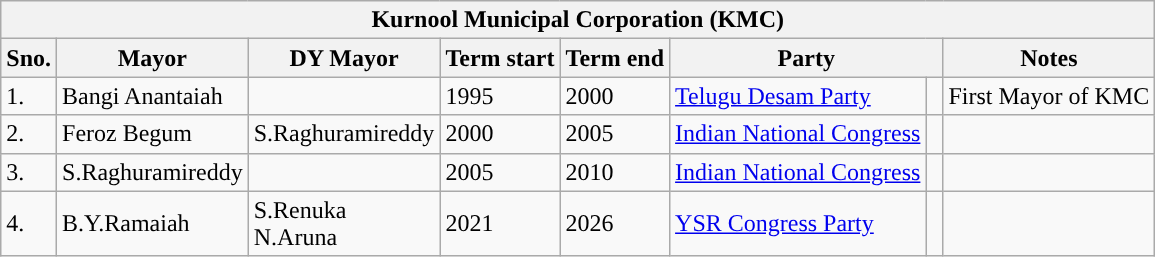<table class="wikitable sortable">
<tr>
<th colspan="8">Kurnool Municipal Corporation (KMC)</th>
</tr>
<tr>
<th>Sno.</th>
<th>Mayor</th>
<th>DY Mayor</th>
<th>Term start</th>
<th>Term end</th>
<th colspan=2>Party</th>
<th>Notes</th>
</tr>
<tr>
<td>1.</td>
<td>Bangi Anantaiah</td>
<td></td>
<td>1995</td>
<td>2000</td>
<td rowspan="1"><a href='#'>Telugu Desam Party</a></td>
<td rowspan="1" width="4px" style="background-color: "></td>
<td>First Mayor of KMC</td>
</tr>
<tr>
<td>2.</td>
<td>Feroz Begum</td>
<td>S.Raghuramireddy</td>
<td>2000</td>
<td>2005</td>
<td rowspan="1"><a href='#'>Indian National Congress</a></td>
<td rowspan="1" width="4px" style="background-color: "></td>
<td></td>
</tr>
<tr>
<td>3.</td>
<td>S.Raghuramireddy</td>
<td></td>
<td>2005</td>
<td>2010</td>
<td rowspan="1"><a href='#'>Indian National Congress</a></td>
<td rowspan="1" width="4px" style="background-color: "></td>
<td></td>
</tr>
<tr>
<td>4.</td>
<td>B.Y.Ramaiah</td>
<td>S.Renuka<br> N.Aruna</td>
<td>2021</td>
<td>2026</td>
<td rowspan="1"><a href='#'>YSR Congress Party</a></td>
<td rowspan="1" width="4px" style="background-color: "></td>
<td></td>
</tr>
</table>
